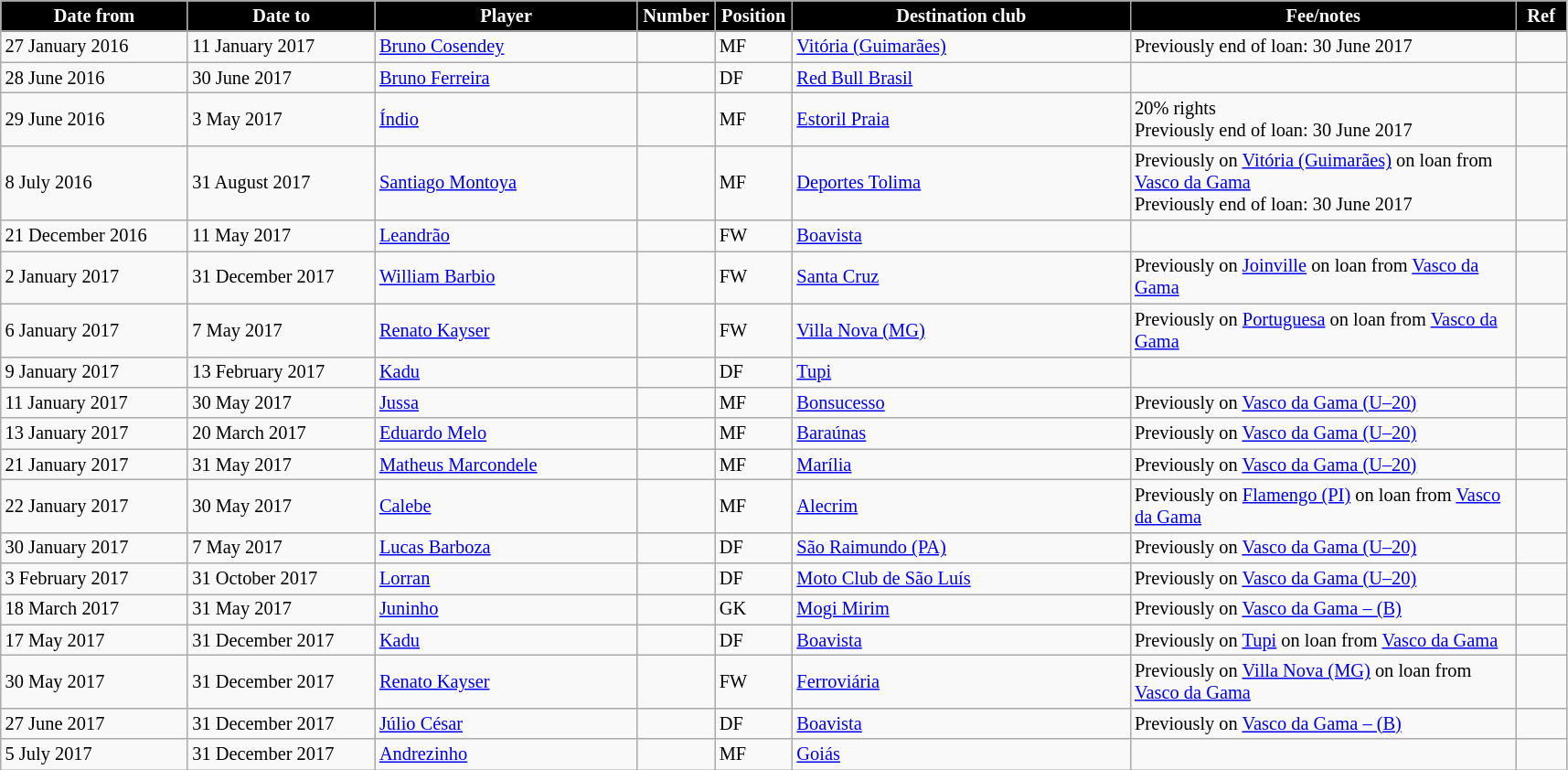<table class="wikitable" style="text-align:left; font-size:85%;">
<tr>
<th style="background:#000000; color:white; width:130px;">Date from</th>
<th style="background:#000000; color:white; width:130px;">Date to</th>
<th style="background:#000000; color:white; width:185px;">Player</th>
<th style="background:#000000; color:white; width:50px;">Number</th>
<th style="background:#000000; color:white; width:50px;">Position</th>
<th style="background:#000000; color:white; width:240px;">Destination club</th>
<th style="background:#000000; color:white; width:275px;">Fee/notes</th>
<th style="background:#000000; color:white; width:30px;">Ref</th>
</tr>
<tr>
<td>27 January 2016</td>
<td>11 January 2017</td>
<td> <a href='#'>Bruno Cosendey</a></td>
<td></td>
<td>MF</td>
<td> <a href='#'>Vitória (Guimarães)</a></td>
<td>Previously end of loan: 30 June 2017</td>
<td></td>
</tr>
<tr>
<td>28 June 2016</td>
<td>30 June 2017</td>
<td> <a href='#'>Bruno Ferreira</a></td>
<td></td>
<td>DF</td>
<td> <a href='#'>Red Bull Brasil</a></td>
<td></td>
<td></td>
</tr>
<tr>
<td>29 June 2016</td>
<td>3 May 2017</td>
<td> <a href='#'>Índio</a></td>
<td></td>
<td>MF</td>
<td> <a href='#'>Estoril Praia</a></td>
<td>20% rights<br>Previously end of loan: 30 June 2017</td>
</tr>
<tr>
<td>8 July 2016</td>
<td>31 August 2017</td>
<td> <a href='#'>Santiago Montoya</a></td>
<td></td>
<td>MF</td>
<td> <a href='#'>Deportes Tolima</a></td>
<td>Previously on <a href='#'>Vitória (Guimarães)</a> on loan from <a href='#'>Vasco da Gama</a><br>Previously end of loan: 30 June 2017</td>
<td></td>
</tr>
<tr>
<td>21 December 2016</td>
<td>11 May 2017</td>
<td> <a href='#'>Leandrão</a></td>
<td></td>
<td>FW</td>
<td> <a href='#'>Boavista</a></td>
<td></td>
<td></td>
</tr>
<tr>
<td>2 January 2017</td>
<td>31 December 2017</td>
<td> <a href='#'>William Barbio</a></td>
<td></td>
<td>FW</td>
<td> <a href='#'>Santa Cruz</a></td>
<td>Previously on <a href='#'>Joinville</a> on loan from <a href='#'>Vasco da Gama</a></td>
<td></td>
</tr>
<tr>
<td>6 January 2017</td>
<td>7 May 2017</td>
<td> <a href='#'>Renato Kayser</a></td>
<td></td>
<td>FW</td>
<td> <a href='#'>Villa Nova (MG)</a></td>
<td>Previously on <a href='#'>Portuguesa</a> on loan from <a href='#'>Vasco da Gama</a></td>
<td></td>
</tr>
<tr>
<td>9 January 2017</td>
<td>13 February 2017</td>
<td> <a href='#'>Kadu</a></td>
<td></td>
<td>DF</td>
<td> <a href='#'>Tupi</a></td>
<td></td>
<td></td>
</tr>
<tr>
<td>11 January 2017</td>
<td>30 May 2017</td>
<td> <a href='#'>Jussa</a></td>
<td></td>
<td>MF</td>
<td> <a href='#'>Bonsucesso</a></td>
<td>Previously on <a href='#'>Vasco da Gama (U–20)</a></td>
<td></td>
</tr>
<tr>
<td>13 January 2017</td>
<td>20 March 2017</td>
<td> <a href='#'>Eduardo Melo</a></td>
<td></td>
<td>MF</td>
<td> <a href='#'>Baraúnas</a></td>
<td>Previously on <a href='#'>Vasco da Gama (U–20)</a></td>
<td></td>
</tr>
<tr>
<td>21 January 2017</td>
<td>31 May 2017</td>
<td> <a href='#'>Matheus Marcondele</a></td>
<td></td>
<td>MF</td>
<td> <a href='#'>Marília</a></td>
<td>Previously on <a href='#'>Vasco da Gama (U–20)</a></td>
<td></td>
</tr>
<tr>
<td>22 January 2017</td>
<td>30 May 2017</td>
<td> <a href='#'>Calebe</a></td>
<td></td>
<td>MF</td>
<td> <a href='#'>Alecrim</a></td>
<td>Previously on <a href='#'>Flamengo (PI)</a> on loan from <a href='#'>Vasco da Gama</a></td>
<td></td>
</tr>
<tr>
<td>30 January 2017</td>
<td>7 May 2017</td>
<td> <a href='#'>Lucas Barboza</a></td>
<td></td>
<td>DF</td>
<td> <a href='#'>São Raimundo (PA)</a></td>
<td>Previously on <a href='#'>Vasco da Gama (U–20)</a></td>
<td></td>
</tr>
<tr>
<td>3 February 2017</td>
<td>31 October 2017</td>
<td> <a href='#'>Lorran</a></td>
<td></td>
<td>DF</td>
<td> <a href='#'>Moto Club de São Luís</a></td>
<td>Previously on <a href='#'>Vasco da Gama (U–20)</a></td>
<td></td>
</tr>
<tr>
<td>18 March 2017</td>
<td>31 May 2017</td>
<td> <a href='#'>Juninho</a></td>
<td></td>
<td>GK</td>
<td> <a href='#'>Mogi Mirim</a></td>
<td>Previously on <a href='#'>Vasco da Gama – (B)</a></td>
<td></td>
</tr>
<tr>
<td>17 May 2017</td>
<td>31 December 2017</td>
<td> <a href='#'>Kadu</a></td>
<td></td>
<td>DF</td>
<td> <a href='#'>Boavista</a></td>
<td>Previously on <a href='#'>Tupi</a> on loan from <a href='#'>Vasco da Gama</a></td>
<td></td>
</tr>
<tr>
<td>30 May 2017</td>
<td>31 December 2017</td>
<td> <a href='#'>Renato Kayser</a></td>
<td></td>
<td>FW</td>
<td> <a href='#'>Ferroviária</a></td>
<td>Previously on <a href='#'>Villa Nova (MG)</a> on loan from <a href='#'>Vasco da Gama</a></td>
<td></td>
</tr>
<tr>
<td>27 June 2017</td>
<td>31 December 2017</td>
<td> <a href='#'>Júlio César</a></td>
<td></td>
<td>DF</td>
<td> <a href='#'>Boavista</a></td>
<td>Previously on <a href='#'>Vasco da Gama – (B)</a></td>
<td></td>
</tr>
<tr>
<td>5 July 2017</td>
<td>31 December 2017</td>
<td> <a href='#'>Andrezinho</a></td>
<td></td>
<td>MF</td>
<td> <a href='#'>Goiás</a></td>
<td></td>
<td></td>
</tr>
</table>
